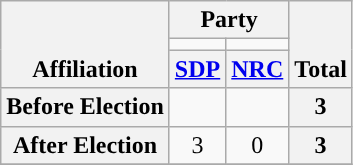<table class=wikitable style="text-align:center">
<tr style="vertical-align:bottom;">
<th rowspan=3>Affiliation</th>
<th colspan=2>Party</th>
<th rowspan=3>Total</th>
</tr>
<tr>
<td style="background-color:"></td>
<td style="background-color:"></td>
</tr>
<tr>
<th><a href='#'>SDP</a></th>
<th><a href='#'>NRC</a></th>
</tr>
<tr>
<th>Before Election</th>
<td></td>
<td></td>
<th>3</th>
</tr>
<tr>
<th>After Election</th>
<td>3</td>
<td>0</td>
<th>3</th>
</tr>
<tr>
</tr>
</table>
